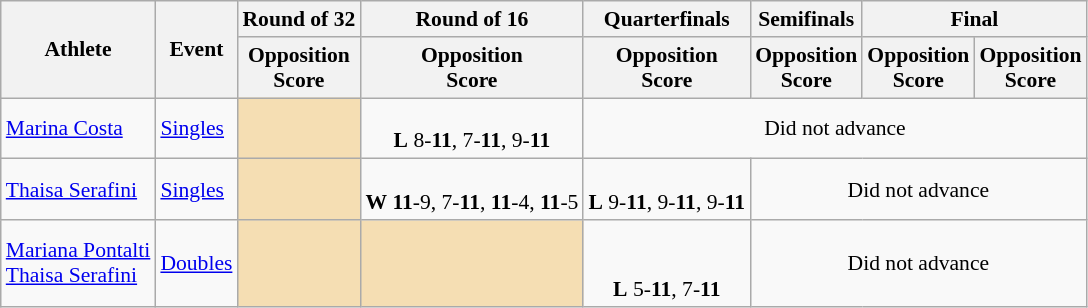<table class="wikitable" style="font-size:90%">
<tr>
<th rowspan=2>Athlete</th>
<th rowspan=2>Event</th>
<th>Round of 32</th>
<th>Round of 16</th>
<th>Quarterfinals</th>
<th>Semifinals</th>
<th colspan=2>Final</th>
</tr>
<tr>
<th>Opposition<br>Score</th>
<th>Opposition<br>Score</th>
<th>Opposition<br>Score</th>
<th>Opposition<br>Score</th>
<th>Opposition<br>Score</th>
<th>Opposition<br>Score</th>
</tr>
<tr>
<td><a href='#'>Marina Costa</a></td>
<td><a href='#'>Singles</a></td>
<td bgcolor=wheat></td>
<td align=center><br><strong>L</strong>  8-<strong>11</strong>, 7-<strong>11</strong>, 9-<strong>11</strong></td>
<td align="center" colspan="7">Did not advance</td>
</tr>
<tr>
<td><a href='#'>Thaisa Serafini</a></td>
<td><a href='#'>Singles</a></td>
<td bgcolor=wheat></td>
<td align=center><br><strong>W</strong> <strong>11</strong>-9, 7-<strong>11</strong>, <strong>11</strong>-4, <strong>11</strong>-5</td>
<td align=center><br><strong>L</strong>  9-<strong>11</strong>, 9-<strong>11</strong>, 9-<strong>11</strong></td>
<td align="center" colspan="7">Did not advance</td>
</tr>
<tr>
<td><a href='#'>Mariana Pontalti</a><br><a href='#'>Thaisa Serafini</a></td>
<td><a href='#'>Doubles</a></td>
<td bgcolor=wheat></td>
<td bgcolor=wheat></td>
<td align=center><br><br><strong>L</strong> 5-<strong>11</strong>, 7-<strong>11</strong></td>
<td align="center" colspan="7">Did not advance</td>
</tr>
</table>
